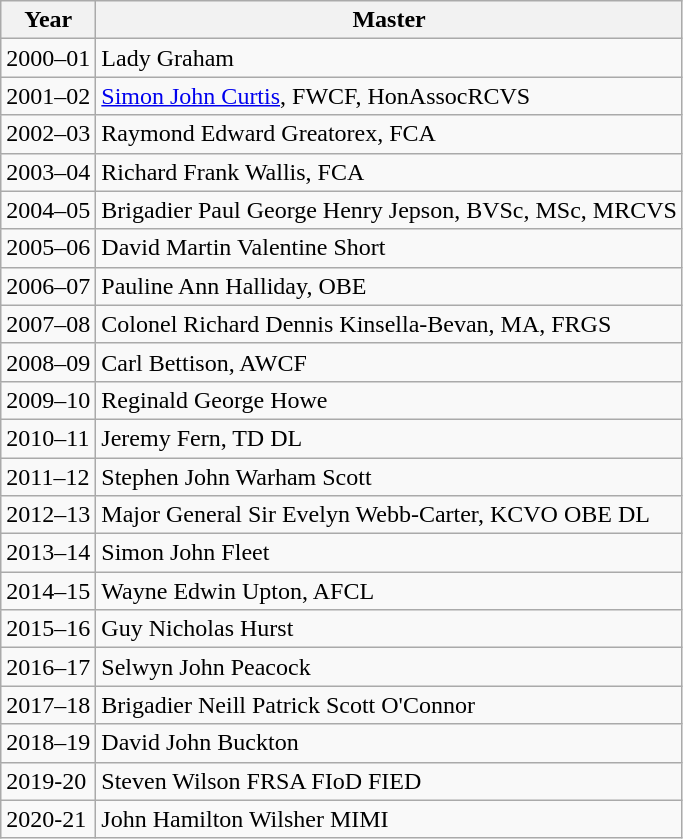<table class="wikitable">
<tr>
<th>Year</th>
<th>Master</th>
</tr>
<tr>
<td>2000–01</td>
<td>Lady Graham</td>
</tr>
<tr>
<td>2001–02</td>
<td><a href='#'>Simon John Curtis</a>, FWCF, HonAssocRCVS</td>
</tr>
<tr>
<td>2002–03</td>
<td>Raymond Edward Greatorex, FCA</td>
</tr>
<tr>
<td>2003–04</td>
<td>Richard Frank Wallis, FCA</td>
</tr>
<tr>
<td>2004–05</td>
<td>Brigadier Paul George Henry Jepson, BVSc, MSc, MRCVS</td>
</tr>
<tr>
<td>2005–06</td>
<td>David Martin Valentine Short</td>
</tr>
<tr>
<td>2006–07</td>
<td>Pauline Ann Halliday, OBE</td>
</tr>
<tr>
<td>2007–08</td>
<td>Colonel Richard Dennis Kinsella-Bevan, MA, FRGS</td>
</tr>
<tr>
<td>2008–09</td>
<td>Carl Bettison, AWCF</td>
</tr>
<tr>
<td>2009–10</td>
<td>Reginald George Howe</td>
</tr>
<tr>
<td>2010–11</td>
<td>Jeremy Fern, TD DL</td>
</tr>
<tr>
<td>2011–12</td>
<td>Stephen John Warham Scott</td>
</tr>
<tr>
<td>2012–13</td>
<td>Major General Sir Evelyn Webb-Carter, KCVO OBE DL</td>
</tr>
<tr>
<td>2013–14</td>
<td>Simon John Fleet</td>
</tr>
<tr>
<td>2014–15</td>
<td>Wayne Edwin Upton, AFCL</td>
</tr>
<tr>
<td>2015–16</td>
<td>Guy Nicholas Hurst</td>
</tr>
<tr>
<td>2016–17</td>
<td>Selwyn John Peacock</td>
</tr>
<tr>
<td>2017–18</td>
<td>Brigadier Neill Patrick Scott O'Connor</td>
</tr>
<tr>
<td>2018–19</td>
<td>David John Buckton</td>
</tr>
<tr>
<td>2019-20</td>
<td>Steven Wilson FRSA FIoD FIED</td>
</tr>
<tr>
<td>2020-21</td>
<td>John Hamilton Wilsher MIMI</td>
</tr>
</table>
